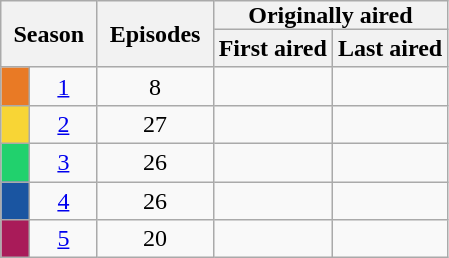<table class="wikitable plainrowheaders"  style="text-align:center;">
<tr>
<th style="padding:0px 8px;" colspan="2" rowspan="2">Season</th>
<th style="padding:0px 8px;" rowspan="2" rowspan="2">Episodes</th>
<th style="padding:0px 8px;" colspan="2">Originally aired</th>
</tr>
<tr>
<th>First aired</th>
<th>Last aired</th>
</tr>
<tr>
<th scope="row" style="width:12px; background:#E97A25;"></th>
<td><a href='#'>1</a></td>
<td>8</td>
<td style="padding:0px 8px;"></td>
<td style="padding:0px 8px;"></td>
</tr>
<tr>
<th scope="row" style="width:12px; background:#F8D535;"></th>
<td><a href='#'>2</a></td>
<td>27</td>
<td style="padding:0px 8px;"></td>
<td style="padding:0px 8px;"></td>
</tr>
<tr>
<th scope="row" style="width:12px; background:#21D16D;"></th>
<td><a href='#'>3</a></td>
<td>26</td>
<td style="padding:0px 8px;"></td>
<td style="padding:0px 8px;"></td>
</tr>
<tr>
<th scope="row" style="width:12px; background:#1A55A1;"></th>
<td><a href='#'>4</a></td>
<td>26</td>
<td style="padding:0px 8px;"></td>
<td style="padding:0px 8px;"></td>
</tr>
<tr>
<th scope="row" style="width:12px; background:#A91B59;"></th>
<td><a href='#'>5</a></td>
<td>20</td>
<td style="padding:0px 8px;"></td>
<td style="padding:0px 8px;"></td>
</tr>
</table>
